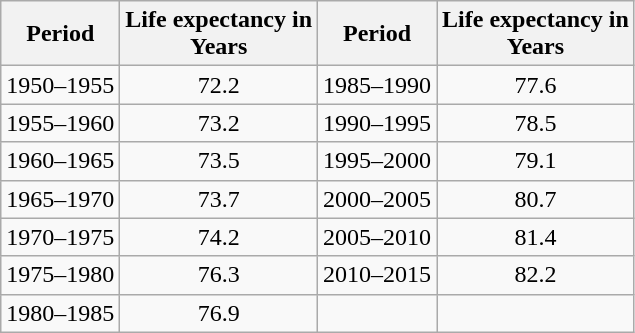<table class="wikitable" style="text-align: center;">
<tr>
<th>Period</th>
<th>Life expectancy in<br>Years</th>
<th>Period</th>
<th>Life expectancy in<br>Years</th>
</tr>
<tr>
<td>1950–1955</td>
<td>72.2</td>
<td>1985–1990</td>
<td>77.6</td>
</tr>
<tr>
<td>1955–1960</td>
<td>73.2</td>
<td>1990–1995</td>
<td>78.5</td>
</tr>
<tr>
<td>1960–1965</td>
<td>73.5</td>
<td>1995–2000</td>
<td>79.1</td>
</tr>
<tr>
<td>1965–1970</td>
<td>73.7</td>
<td>2000–2005</td>
<td>80.7</td>
</tr>
<tr>
<td>1970–1975</td>
<td>74.2</td>
<td>2005–2010</td>
<td>81.4</td>
</tr>
<tr>
<td>1975–1980</td>
<td>76.3</td>
<td>2010–2015</td>
<td>82.2</td>
</tr>
<tr>
<td>1980–1985</td>
<td>76.9</td>
<td></td>
<td></td>
</tr>
</table>
